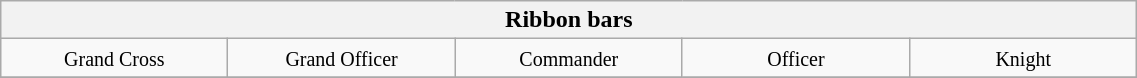<table align=center class=wikitable width=60%>
<tr>
<th colspan=5><strong>Ribbon bars</strong></th>
</tr>
<tr>
<td width=20% valign=top align=center><small>Grand Cross</small></td>
<td width=20% valign=top align=center><small>Grand Officer</small></td>
<td width=20% valign=top align=center><small>Commander</small></td>
<td width=20% valign=top align=center><small>Officer</small></td>
<td width=20% valign=top align=center><small>Knight</small></td>
</tr>
<tr>
</tr>
</table>
